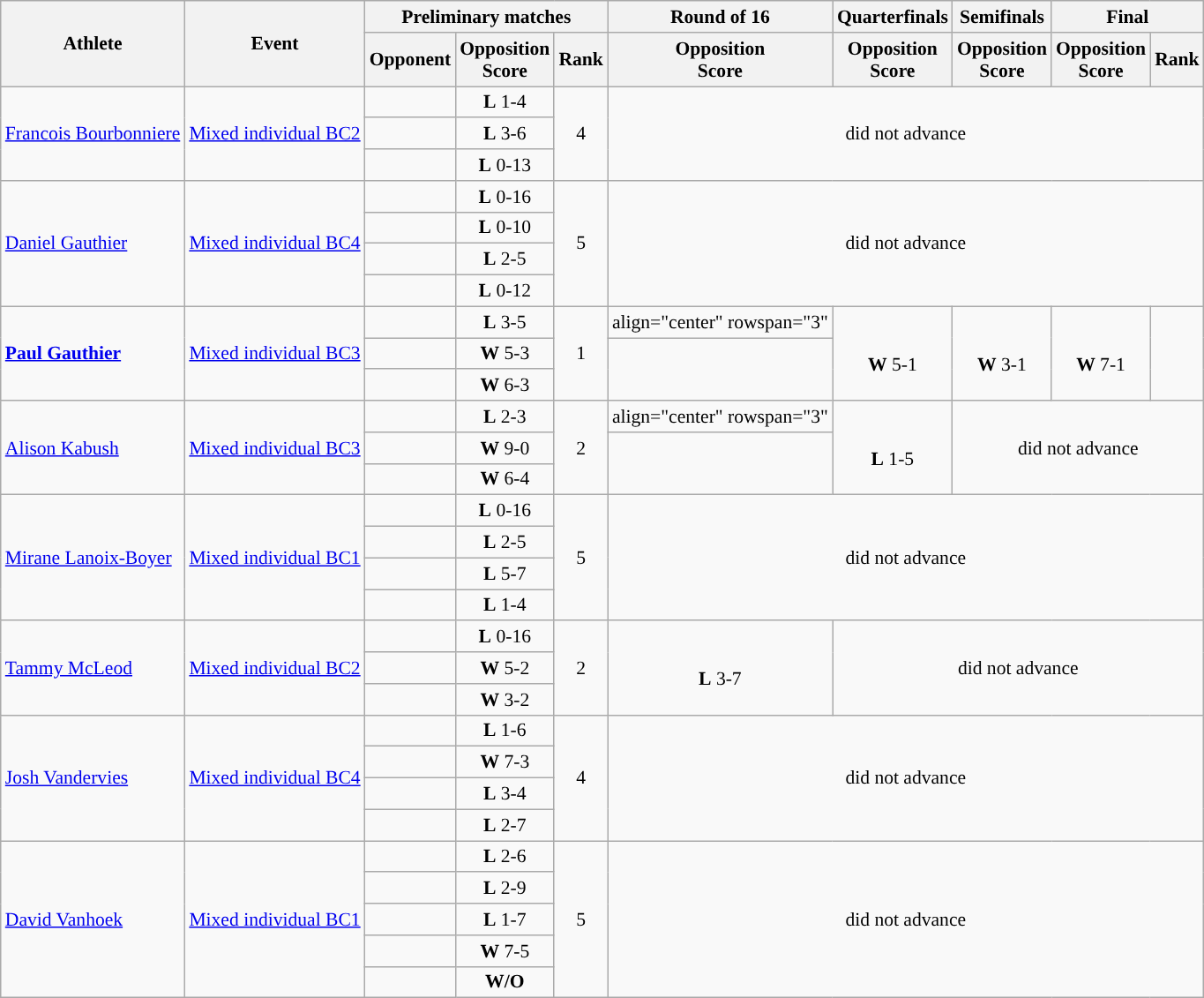<table class=wikitable style="font-size:90%">
<tr>
<th rowspan="2">Athlete</th>
<th rowspan="2">Event</th>
<th colspan="3">Preliminary matches</th>
<th>Round of 16</th>
<th>Quarterfinals</th>
<th>Semifinals</th>
<th colspan="3">Final</th>
</tr>
<tr>
<th>Opponent</th>
<th>Opposition<br>Score</th>
<th>Rank</th>
<th>Opposition<br>Score</th>
<th>Opposition<br>Score</th>
<th>Opposition<br>Score</th>
<th>Opposition<br>Score</th>
<th>Rank</th>
</tr>
<tr>
<td rowspan="3"><a href='#'>Francois Bourbonniere</a></td>
<td rowspan="3"><a href='#'>Mixed individual BC2</a></td>
<td align="left"></td>
<td align="center"><strong>L</strong> 1-4</td>
<td rowspan="3" align="center">4</td>
<td align="center" rowspan="3" colspan="7">did not advance</td>
</tr>
<tr>
<td align="left"></td>
<td align="center"><strong>L</strong> 3-6</td>
</tr>
<tr>
<td align="left"></td>
<td align="center"><strong>L</strong> 0-13</td>
</tr>
<tr>
<td rowspan="4"><a href='#'>Daniel Gauthier</a></td>
<td rowspan="4"><a href='#'>Mixed individual BC4</a></td>
<td align="left"></td>
<td align="center"><strong>L</strong> 0-16</td>
<td rowspan="4" align="center">5</td>
<td align="center" rowspan="4" colspan="7">did not advance</td>
</tr>
<tr>
<td align="left"></td>
<td align="center"><strong>L</strong> 0-10</td>
</tr>
<tr>
<td align="left"></td>
<td align="center"><strong>L</strong> 2-5</td>
</tr>
<tr>
<td align="left"></td>
<td align="center"><strong>L</strong> 0-12</td>
</tr>
<tr>
<td rowspan="3"><strong><a href='#'>Paul Gauthier</a></strong></td>
<td rowspan="3"><a href='#'>Mixed individual BC3</a></td>
<td align="left"></td>
<td align="center"><strong>L</strong> 3-5</td>
<td rowspan="3" align="center">1</td>
<td>align="center" rowspan="3" </td>
<td align="center" rowspan="3"><br><strong>W</strong> 5-1</td>
<td align="center" rowspan="3"><br><strong>W</strong> 3-1</td>
<td align="center" rowspan="3"><br><strong>W</strong> 7-1</td>
<td align="center" rowspan="3"></td>
</tr>
<tr>
<td align="left"></td>
<td align="center"><strong>W</strong> 5-3</td>
</tr>
<tr>
<td align="left"></td>
<td align="center"><strong>W</strong> 6-3</td>
</tr>
<tr>
<td rowspan="3"><a href='#'>Alison Kabush</a></td>
<td rowspan="3"><a href='#'>Mixed individual BC3</a></td>
<td align="left"></td>
<td align="center"><strong>L</strong> 2-3</td>
<td rowspan="3" align="center">2</td>
<td>align="center" rowspan="3" </td>
<td align="center" rowspan="3"><br><strong>L</strong> 1-5</td>
<td align="center" rowspan="3" colspan="5">did not advance</td>
</tr>
<tr>
<td align="left"></td>
<td align="center"><strong>W</strong> 9-0</td>
</tr>
<tr>
<td align="left"></td>
<td align="center"><strong>W</strong> 6-4</td>
</tr>
<tr>
<td rowspan="4"><a href='#'>Mirane Lanoix-Boyer</a></td>
<td rowspan="4"><a href='#'>Mixed individual BC1</a></td>
<td align="left"></td>
<td align="center"><strong>L</strong> 0-16</td>
<td rowspan="4" align="center">5</td>
<td align="center" rowspan="4" colspan="7">did not advance</td>
</tr>
<tr>
<td align="left"></td>
<td align="center"><strong>L</strong> 2-5</td>
</tr>
<tr>
<td align="left"></td>
<td align="center"><strong>L</strong> 5-7</td>
</tr>
<tr>
<td align="left"></td>
<td align="center"><strong>L</strong> 1-4</td>
</tr>
<tr>
<td rowspan="3"><a href='#'>Tammy McLeod</a></td>
<td rowspan="3"><a href='#'>Mixed individual BC2</a></td>
<td align="left"></td>
<td align="center"><strong>L</strong> 0-16</td>
<td rowspan="3" align="center">2</td>
<td rowspan="3" align="center"><br><strong>L</strong> 3-7</td>
<td align="center" rowspan="3" colspan="6">did not advance</td>
</tr>
<tr>
<td align="left"></td>
<td align="center"><strong>W</strong> 5-2</td>
</tr>
<tr>
<td align="left"></td>
<td align="center"><strong>W</strong> 3-2</td>
</tr>
<tr>
<td rowspan="4"><a href='#'>Josh Vandervies</a></td>
<td rowspan="4"><a href='#'>Mixed individual BC4</a></td>
<td align="left"></td>
<td align="center"><strong>L</strong> 1-6</td>
<td rowspan="4" align="center">4</td>
<td align="center" rowspan="4" colspan="7">did not advance</td>
</tr>
<tr>
<td align="left"></td>
<td align="center"><strong>W</strong> 7-3</td>
</tr>
<tr>
<td align="left"></td>
<td align="center"><strong>L</strong> 3-4</td>
</tr>
<tr>
<td align="left"></td>
<td align="center"><strong>L</strong> 2-7</td>
</tr>
<tr>
<td rowspan="5"><a href='#'>David Vanhoek</a></td>
<td rowspan="5"><a href='#'>Mixed individual BC1</a></td>
<td align="left"></td>
<td align="center"><strong>L</strong> 2-6</td>
<td rowspan="5" align="center">5</td>
<td align="center" rowspan="5" colspan="7">did not advance</td>
</tr>
<tr>
<td align="left"></td>
<td align="center"><strong>L</strong> 2-9</td>
</tr>
<tr>
<td align="left"></td>
<td align="center"><strong>L</strong> 1-7</td>
</tr>
<tr>
<td align="left"></td>
<td align="center"><strong>W</strong> 7-5</td>
</tr>
<tr>
<td align="left"></td>
<td align="center"><strong>W/O</strong></td>
</tr>
</table>
